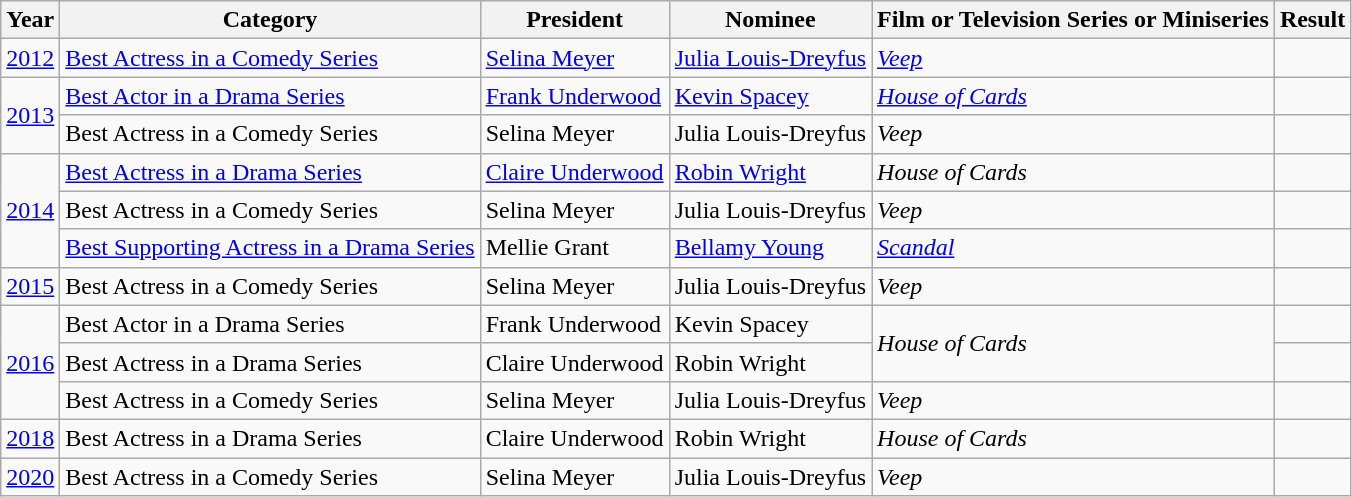<table class="wikitable sortable">
<tr>
<th>Year</th>
<th>Category</th>
<th>President</th>
<th>Nominee</th>
<th>Film or Television Series or Miniseries</th>
<th>Result</th>
</tr>
<tr>
<td><a href='#'>2012</a></td>
<td><a href='#'>Best Actress in a Comedy Series</a></td>
<td><a href='#'>Selina Meyer</a></td>
<td><a href='#'>Julia Louis-Dreyfus</a></td>
<td><em><a href='#'>Veep</a></em></td>
<td></td>
</tr>
<tr>
<td rowspan=2><a href='#'>2013</a></td>
<td><a href='#'>Best Actor in a Drama Series</a></td>
<td><a href='#'>Frank Underwood</a></td>
<td><a href='#'>Kevin Spacey</a></td>
<td><em><a href='#'>House of Cards</a></em></td>
<td></td>
</tr>
<tr>
<td>Best Actress in a Comedy Series</td>
<td>Selina Meyer</td>
<td>Julia Louis-Dreyfus</td>
<td><em>Veep</em></td>
<td></td>
</tr>
<tr>
<td rowspan=3><a href='#'>2014</a></td>
<td><a href='#'>Best Actress in a Drama Series</a></td>
<td><a href='#'>Claire Underwood</a></td>
<td><a href='#'>Robin Wright</a></td>
<td><em>House of Cards</em></td>
<td></td>
</tr>
<tr>
<td>Best Actress in a Comedy Series</td>
<td>Selina Meyer</td>
<td>Julia Louis-Dreyfus</td>
<td><em>Veep</em></td>
<td></td>
</tr>
<tr>
<td><a href='#'>Best Supporting Actress in a Drama Series</a></td>
<td>Mellie Grant</td>
<td><a href='#'>Bellamy Young</a></td>
<td><em><a href='#'>Scandal</a></em></td>
<td></td>
</tr>
<tr>
<td><a href='#'>2015</a></td>
<td>Best Actress in a Comedy Series</td>
<td>Selina Meyer</td>
<td>Julia Louis-Dreyfus</td>
<td><em>Veep</em></td>
<td></td>
</tr>
<tr>
<td rowspan=3><a href='#'>2016</a></td>
<td>Best Actor in a Drama Series</td>
<td>Frank Underwood</td>
<td>Kevin Spacey</td>
<td rowspan=2><em>House of Cards</em></td>
<td></td>
</tr>
<tr>
<td>Best Actress in a Drama Series</td>
<td>Claire Underwood</td>
<td>Robin Wright</td>
<td></td>
</tr>
<tr>
<td>Best Actress in a Comedy Series</td>
<td>Selina Meyer</td>
<td>Julia Louis-Dreyfus</td>
<td><em>Veep</em></td>
<td></td>
</tr>
<tr>
<td><a href='#'>2018</a></td>
<td>Best Actress in a Drama Series</td>
<td>Claire Underwood</td>
<td>Robin Wright</td>
<td><em>House of Cards</em></td>
<td></td>
</tr>
<tr>
<td><a href='#'>2020</a></td>
<td>Best Actress in a Comedy Series</td>
<td>Selina Meyer</td>
<td>Julia Louis-Dreyfus</td>
<td><em>Veep</em></td>
<td></td>
</tr>
</table>
